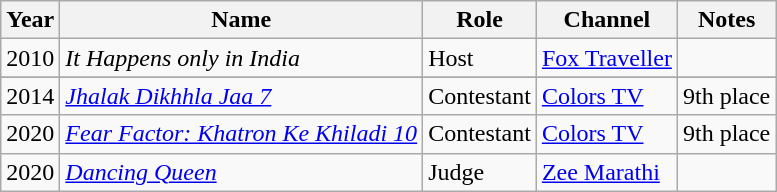<table class="wikitable">
<tr>
<th>Year</th>
<th>Name</th>
<th>Role</th>
<th>Channel</th>
<th>Notes</th>
</tr>
<tr>
<td>2010</td>
<td><em>It Happens only in India</em></td>
<td>Host</td>
<td><a href='#'>Fox Traveller</a></td>
<td></td>
</tr>
<tr>
</tr>
<tr>
<td>2014</td>
<td><em><a href='#'>Jhalak Dikhhla Jaa 7</a></em></td>
<td>Contestant</td>
<td><a href='#'>Colors TV</a></td>
<td>9th place</td>
</tr>
<tr>
<td>2020</td>
<td><em><a href='#'>Fear Factor: Khatron Ke Khiladi 10</a></em></td>
<td>Contestant</td>
<td><a href='#'>Colors TV</a></td>
<td>9th place</td>
</tr>
<tr>
<td>2020</td>
<td><em><a href='#'>Dancing Queen </a></em></td>
<td>Judge</td>
<td><a href='#'>Zee Marathi</a></td>
<td></td>
</tr>
</table>
